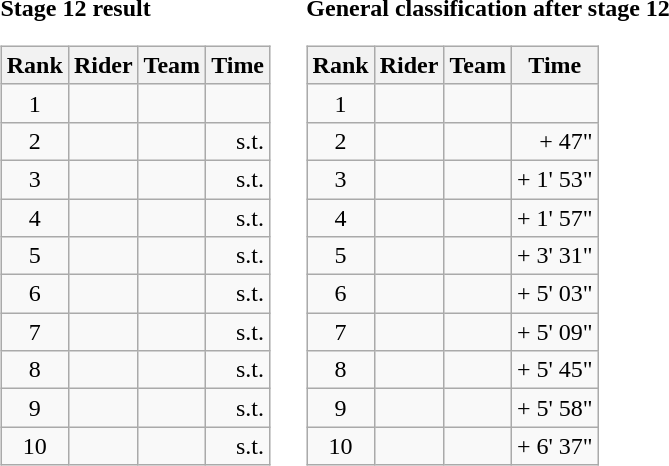<table>
<tr>
<td><strong>Stage 12 result</strong><br><table class="wikitable">
<tr>
<th scope="col">Rank</th>
<th scope="col">Rider</th>
<th scope="col">Team</th>
<th scope="col">Time</th>
</tr>
<tr>
<td style="text-align:center;">1</td>
<td></td>
<td></td>
<td style="text-align:right;"></td>
</tr>
<tr>
<td style="text-align:center;">2</td>
<td></td>
<td></td>
<td style="text-align:right;">s.t.</td>
</tr>
<tr>
<td style="text-align:center;">3</td>
<td></td>
<td></td>
<td style="text-align:right;">s.t.</td>
</tr>
<tr>
<td style="text-align:center;">4</td>
<td></td>
<td></td>
<td style="text-align:right;">s.t.</td>
</tr>
<tr>
<td style="text-align:center;">5</td>
<td></td>
<td></td>
<td style="text-align:right;">s.t.</td>
</tr>
<tr>
<td style="text-align:center;">6</td>
<td></td>
<td></td>
<td style="text-align:right;">s.t.</td>
</tr>
<tr>
<td style="text-align:center;">7</td>
<td></td>
<td></td>
<td style="text-align:right;">s.t.</td>
</tr>
<tr>
<td style="text-align:center;">8</td>
<td></td>
<td></td>
<td style="text-align:right;">s.t.</td>
</tr>
<tr>
<td style="text-align:center;">9</td>
<td></td>
<td></td>
<td style="text-align:right;">s.t.</td>
</tr>
<tr>
<td style="text-align:center;">10</td>
<td></td>
<td></td>
<td style="text-align:right;">s.t.</td>
</tr>
</table>
</td>
<td></td>
<td><strong>General classification after stage 12</strong><br><table class="wikitable">
<tr>
<th scope="col">Rank</th>
<th scope="col">Rider</th>
<th scope="col">Team</th>
<th scope="col">Time</th>
</tr>
<tr>
<td style="text-align:center;">1</td>
<td></td>
<td></td>
<td style="text-align:right;"></td>
</tr>
<tr>
<td style="text-align:center;">2</td>
<td></td>
<td></td>
<td style="text-align:right;">+ 47"</td>
</tr>
<tr>
<td style="text-align:center;">3</td>
<td></td>
<td></td>
<td style="text-align:right;">+ 1' 53"</td>
</tr>
<tr>
<td style="text-align:center;">4</td>
<td></td>
<td></td>
<td style="text-align:right;">+ 1' 57"</td>
</tr>
<tr>
<td style="text-align:center;">5</td>
<td></td>
<td></td>
<td style="text-align:right;">+ 3' 31"</td>
</tr>
<tr>
<td style="text-align:center;">6</td>
<td></td>
<td></td>
<td style="text-align:right;">+ 5' 03"</td>
</tr>
<tr>
<td style="text-align:center;">7</td>
<td></td>
<td></td>
<td style="text-align:right;">+ 5' 09"</td>
</tr>
<tr>
<td style="text-align:center;">8</td>
<td></td>
<td></td>
<td style="text-align:right;">+ 5' 45"</td>
</tr>
<tr>
<td style="text-align:center;">9</td>
<td></td>
<td></td>
<td style="text-align:right;">+ 5' 58"</td>
</tr>
<tr>
<td style="text-align:center;">10</td>
<td></td>
<td></td>
<td style="text-align:right;">+ 6' 37"</td>
</tr>
</table>
</td>
</tr>
</table>
